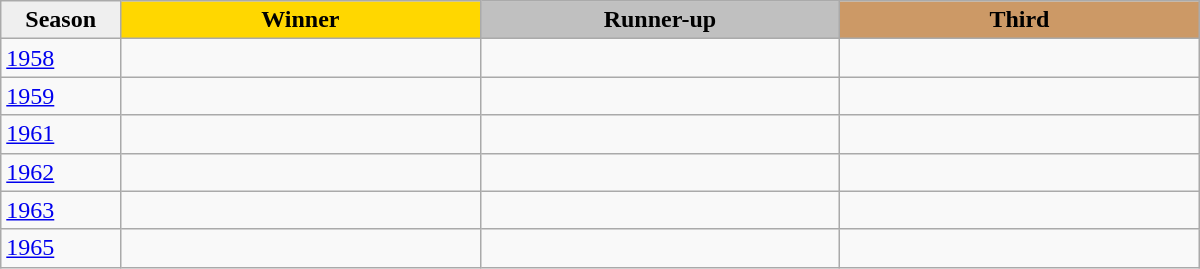<table class="wikitable sortable" style="width:800px;">
<tr>
<th style="width:10%; background:#efefef;">Season</th>
<th style="width:30%; background:gold">Winner</th>
<th style="width:30%; background:silver">Runner-up</th>
<th style="width:30%; background:#CC9966">Third</th>
</tr>
<tr>
<td><a href='#'>1958</a></td>
<td></td>
<td></td>
<td></td>
</tr>
<tr>
<td><a href='#'>1959</a></td>
<td></td>
<td></td>
<td></td>
</tr>
<tr>
<td><a href='#'>1961</a></td>
<td></td>
<td></td>
<td></td>
</tr>
<tr>
<td><a href='#'>1962</a></td>
<td></td>
<td></td>
<td></td>
</tr>
<tr>
<td><a href='#'>1963</a></td>
<td></td>
<td></td>
<td></td>
</tr>
<tr>
<td><a href='#'>1965</a></td>
<td></td>
<td></td>
<td></td>
</tr>
</table>
